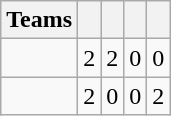<table class="wikitable" style="text-align: center;">
<tr>
<th>Teams</th>
<th></th>
<th></th>
<th></th>
<th></th>
</tr>
<tr>
<td></td>
<td>2</td>
<td>2</td>
<td>0</td>
<td>0</td>
</tr>
<tr>
<td></td>
<td>2</td>
<td>0</td>
<td>0</td>
<td>2</td>
</tr>
</table>
